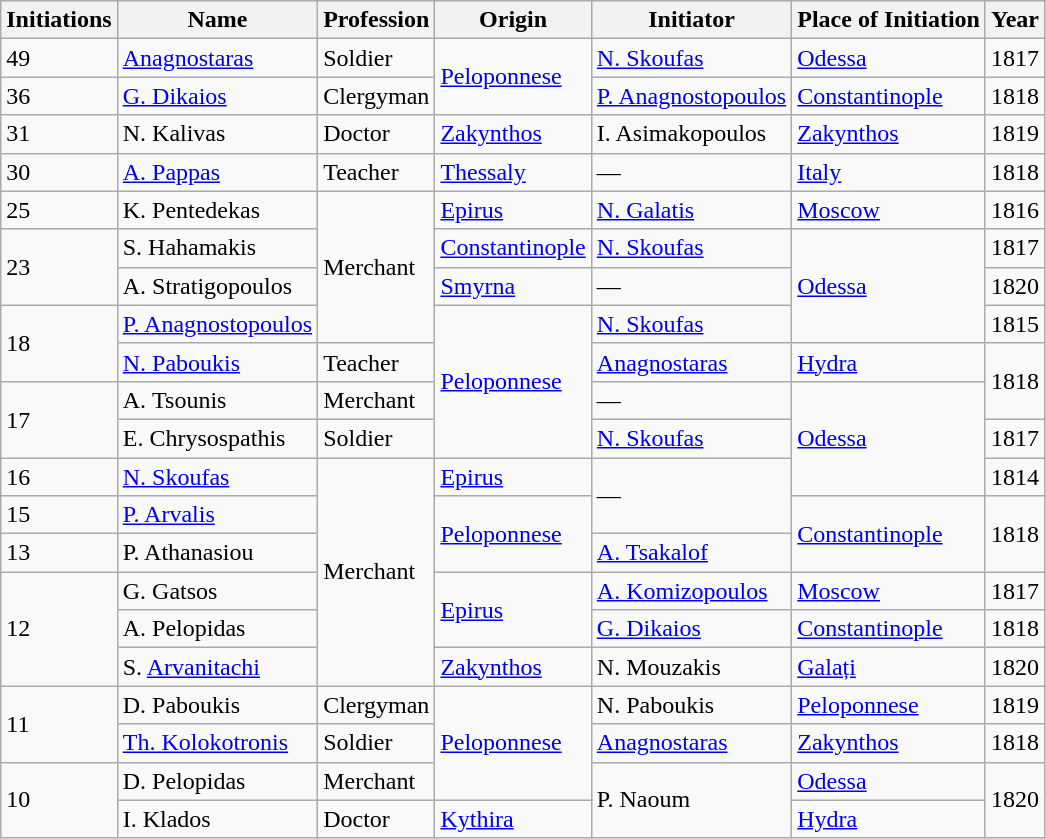<table class="wikitable sortable">
<tr>
<th>Initiations</th>
<th>Name</th>
<th>Profession</th>
<th>Origin</th>
<th>Initiator</th>
<th>Place of Initiation</th>
<th>Year</th>
</tr>
<tr>
<td>49</td>
<td><a href='#'>Anagnostaras</a></td>
<td>Soldier</td>
<td rowspan="2"><a href='#'>Peloponnese</a></td>
<td><a href='#'>N. Skoufas</a></td>
<td><a href='#'>Odessa</a></td>
<td>1817</td>
</tr>
<tr>
<td>36</td>
<td><a href='#'>G. Dikaios</a></td>
<td>Clergyman</td>
<td><a href='#'>P. Anagnostopoulos</a></td>
<td><a href='#'>Constantinople</a></td>
<td>1818</td>
</tr>
<tr>
<td>31</td>
<td>N. Kalivas</td>
<td>Doctor</td>
<td><a href='#'>Zakynthos</a></td>
<td>I. Asimakopoulos</td>
<td><a href='#'>Zakynthos</a></td>
<td>1819</td>
</tr>
<tr>
<td>30</td>
<td><a href='#'>A. Pappas</a></td>
<td>Teacher</td>
<td><a href='#'>Thessaly</a></td>
<td>—</td>
<td><a href='#'>Italy</a></td>
<td>1818</td>
</tr>
<tr>
<td>25</td>
<td>K. Pentedekas</td>
<td rowspan="4">Merchant</td>
<td><a href='#'>Epirus</a></td>
<td><a href='#'>N. Galatis</a></td>
<td><a href='#'>Moscow</a></td>
<td>1816</td>
</tr>
<tr>
<td rowspan="2">23</td>
<td>S. Hahamakis</td>
<td><a href='#'>Constantinople</a></td>
<td><a href='#'>N. Skoufas</a></td>
<td rowspan="3"><a href='#'>Odessa</a></td>
<td>1817</td>
</tr>
<tr>
<td>A. Stratigopoulos</td>
<td><a href='#'>Smyrna</a></td>
<td>—</td>
<td>1820</td>
</tr>
<tr>
<td rowspan="2">18</td>
<td><a href='#'>P. Anagnostopoulos</a></td>
<td rowspan="4"><a href='#'>Peloponnese</a></td>
<td><a href='#'>N. Skoufas</a></td>
<td>1815</td>
</tr>
<tr>
<td><a href='#'>N. Paboukis</a></td>
<td>Teacher</td>
<td><a href='#'>Anagnostaras</a></td>
<td><a href='#'>Hydra</a></td>
<td rowspan="2">1818</td>
</tr>
<tr>
<td rowspan="2">17</td>
<td>Α. Tsounis</td>
<td>Merchant</td>
<td>—</td>
<td rowspan="3"><a href='#'>Odessa</a></td>
</tr>
<tr>
<td>Ε. Chrysospathis</td>
<td>Soldier</td>
<td><a href='#'>N. Skoufas</a></td>
<td>1817</td>
</tr>
<tr>
<td>16</td>
<td><a href='#'>N. Skoufas</a></td>
<td rowspan="6">Merchant</td>
<td><a href='#'>Epirus</a></td>
<td rowspan="2">—</td>
<td>1814</td>
</tr>
<tr>
<td>15</td>
<td><a href='#'>P. Arvalis</a></td>
<td rowspan="2"><a href='#'>Peloponnese</a></td>
<td rowspan="2"><a href='#'>Constantinople</a></td>
<td rowspan="2">1818</td>
</tr>
<tr>
<td>13</td>
<td>P. Athanasiou</td>
<td><a href='#'>A. Tsakalof</a></td>
</tr>
<tr>
<td rowspan="3">12</td>
<td>G. Gatsos</td>
<td rowspan="2"><a href='#'>Epirus</a></td>
<td><a href='#'>Α. Komizopoulos</a></td>
<td><a href='#'>Moscow</a></td>
<td>1817</td>
</tr>
<tr>
<td>A. Pelopidas</td>
<td><a href='#'>G. Dikaios</a></td>
<td><a href='#'>Constantinople</a></td>
<td>1818</td>
</tr>
<tr>
<td>S. <a href='#'>Arvanitachi</a></td>
<td><a href='#'>Zakynthos</a></td>
<td>N. Mouzakis</td>
<td><a href='#'>Galați</a></td>
<td>1820</td>
</tr>
<tr>
<td rowspan="2">11</td>
<td>D. Paboukis</td>
<td>Clergyman</td>
<td rowspan="3"><a href='#'>Peloponnese</a></td>
<td>Ν. Paboukis</td>
<td><a href='#'>Peloponnese</a></td>
<td>1819</td>
</tr>
<tr>
<td><a href='#'>Th. Kolokotronis</a></td>
<td>Soldier</td>
<td><a href='#'>Anagnostaras</a></td>
<td><a href='#'>Zakynthos</a></td>
<td>1818</td>
</tr>
<tr>
<td rowspan="2">10</td>
<td>D. Pelopidas</td>
<td>Merchant</td>
<td rowspan="2">P. Naoum</td>
<td><a href='#'>Odessa</a></td>
<td rowspan="2">1820</td>
</tr>
<tr>
<td>I. Klados</td>
<td>Doctor</td>
<td><a href='#'>Kythira</a></td>
<td><a href='#'>Hydra</a></td>
</tr>
</table>
